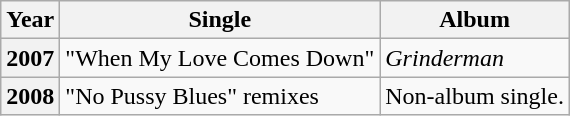<table class="wikitable" style="text-align: left;">
<tr>
<th scope="col">Year</th>
<th scope="col">Single</th>
<th scope="col">Album</th>
</tr>
<tr>
<th scope="row">2007</th>
<td>"When My Love Comes Down"</td>
<td><em>Grinderman</em></td>
</tr>
<tr>
<th scope="row">2008</th>
<td>"No Pussy Blues" remixes</td>
<td>Non-album single.</td>
</tr>
</table>
